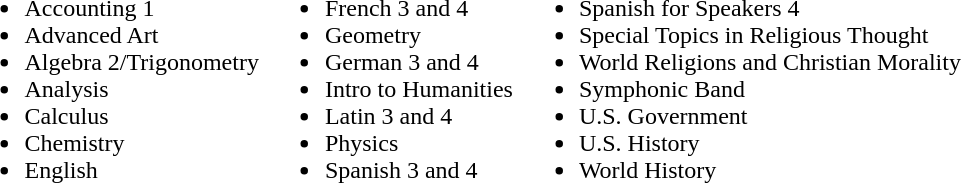<table border="0">
<tr>
<td valign="top"><br><ul><li>Accounting 1</li><li>Advanced Art</li><li>Algebra 2/Trigonometry</li><li>Analysis</li><li>Calculus</li><li>Chemistry</li><li>English</li></ul></td>
<td valign="top"><br><ul><li>French 3 and 4</li><li>Geometry</li><li>German 3 and 4</li><li>Intro to Humanities</li><li>Latin 3 and 4</li><li>Physics</li><li>Spanish 3 and 4</li></ul></td>
<td valign="top"><br><ul><li>Spanish for Speakers 4</li><li>Special Topics in Religious Thought</li><li>World Religions and Christian Morality</li><li>Symphonic Band</li><li>U.S. Government</li><li>U.S. History</li><li>World History</li></ul></td>
</tr>
</table>
